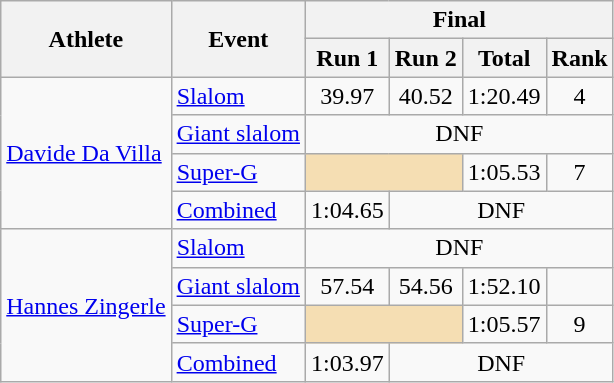<table class="wikitable">
<tr>
<th rowspan="2">Athlete</th>
<th rowspan="2">Event</th>
<th colspan="4">Final</th>
</tr>
<tr>
<th>Run 1</th>
<th>Run 2</th>
<th>Total</th>
<th>Rank</th>
</tr>
<tr>
<td rowspan=4><a href='#'>Davide Da Villa</a></td>
<td><a href='#'>Slalom</a></td>
<td align="center">39.97</td>
<td align="center">40.52</td>
<td align="center">1:20.49</td>
<td align="center">4</td>
</tr>
<tr>
<td><a href='#'>Giant slalom</a></td>
<td align="center" colspan=4>DNF</td>
</tr>
<tr>
<td><a href='#'>Super-G</a></td>
<td colspan=2 bgcolor="wheat"></td>
<td align="center">1:05.53</td>
<td align="center">7</td>
</tr>
<tr>
<td><a href='#'>Combined</a></td>
<td align="center">1:04.65</td>
<td align="center" colspan=3>DNF</td>
</tr>
<tr>
<td rowspan=4><a href='#'>Hannes Zingerle</a></td>
<td><a href='#'>Slalom</a></td>
<td align="center" colspan=4>DNF</td>
</tr>
<tr>
<td><a href='#'>Giant slalom</a></td>
<td align="center">57.54</td>
<td align="center">54.56</td>
<td align="center">1:52.10</td>
<td align="center"></td>
</tr>
<tr>
<td><a href='#'>Super-G</a></td>
<td colspan=2 bgcolor="wheat"></td>
<td align="center">1:05.57</td>
<td align="center">9</td>
</tr>
<tr>
<td><a href='#'>Combined</a></td>
<td align="center">1:03.97</td>
<td align="center" colspan=3>DNF</td>
</tr>
</table>
